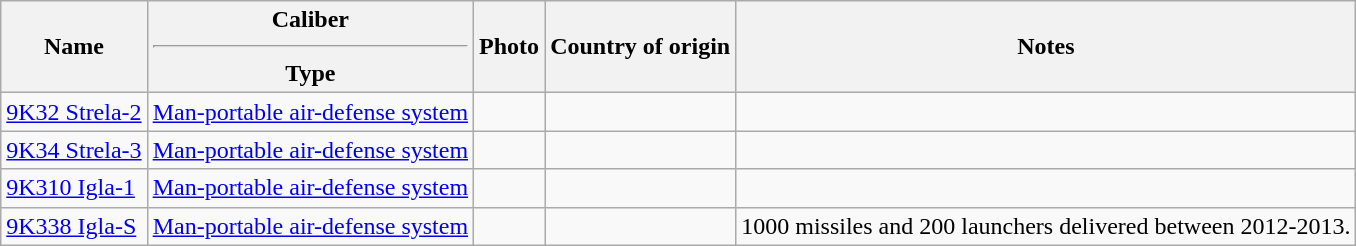<table class="wikitable">
<tr>
<th style="text-align:center;">Name</th>
<th style="text-align:center;">Caliber<hr>Type</th>
<th style="text-align:center;">Photo</th>
<th style="text-align:center;">Country of origin</th>
<th style="text-align:center;">Notes</th>
</tr>
<tr>
<td><a href='#'>9K32 Strela-2</a></td>
<td><a href='#'>Man-portable air-defense system</a></td>
<td></td>
<td></td>
<td></td>
</tr>
<tr>
<td><a href='#'>9K34 Strela-3</a></td>
<td><a href='#'>Man-portable air-defense system</a></td>
<td></td>
<td></td>
<td></td>
</tr>
<tr>
<td><a href='#'>9K310 Igla-1</a></td>
<td><a href='#'>Man-portable air-defense system</a></td>
<td></td>
<td></td>
<td></td>
</tr>
<tr>
<td><a href='#'>9K338 Igla-S</a></td>
<td><a href='#'>Man-portable air-defense system</a></td>
<td></td>
<td></td>
<td>1000 missiles and 200 launchers delivered between 2012-2013.</td>
</tr>
</table>
